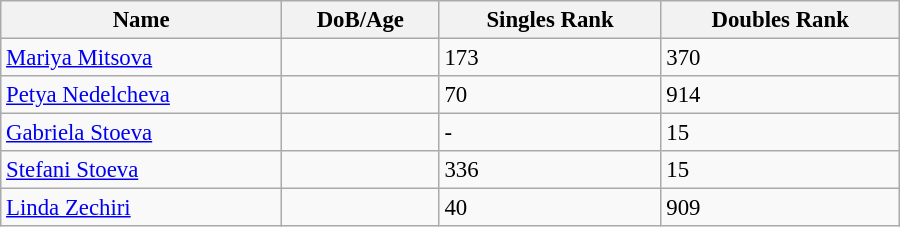<table class="wikitable"  style="width:600px; font-size:95%;">
<tr>
<th align="left">Name</th>
<th align="left">DoB/Age</th>
<th align="left">Singles Rank</th>
<th align="left">Doubles Rank</th>
</tr>
<tr>
<td><a href='#'>Mariya Mitsova</a></td>
<td></td>
<td>173</td>
<td>370</td>
</tr>
<tr>
<td><a href='#'>Petya Nedelcheva</a></td>
<td></td>
<td>70</td>
<td>914</td>
</tr>
<tr>
<td><a href='#'>Gabriela Stoeva</a></td>
<td></td>
<td>-</td>
<td>15</td>
</tr>
<tr>
<td><a href='#'>Stefani Stoeva</a></td>
<td></td>
<td>336</td>
<td>15</td>
</tr>
<tr>
<td><a href='#'>Linda Zechiri</a></td>
<td></td>
<td>40</td>
<td>909</td>
</tr>
</table>
